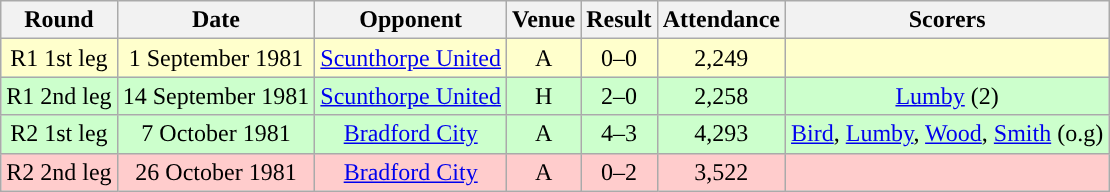<table class="wikitable" style="font-size:100%; text-align:center">
<tr>
<th>Round</th>
<th>Date</th>
<th>Opponent</th>
<th>Venue</th>
<th>Result</th>
<th>Attendance</th>
<th>Scorers</th>
</tr>
<tr style="background-color: #FFFFCC;">
<td>R1 1st leg</td>
<td>1 September 1981</td>
<td><a href='#'>Scunthorpe United</a></td>
<td>A</td>
<td>0–0</td>
<td>2,249</td>
<td></td>
</tr>
<tr style="background-color: #CCFFCC;">
<td>R1 2nd leg</td>
<td>14 September 1981</td>
<td><a href='#'>Scunthorpe United</a></td>
<td>H</td>
<td>2–0</td>
<td>2,258</td>
<td><a href='#'>Lumby</a> (2)</td>
</tr>
<tr style="background-color: #CCFFCC;">
<td>R2 1st leg</td>
<td>7 October 1981</td>
<td><a href='#'>Bradford City</a></td>
<td>A</td>
<td>4–3</td>
<td>4,293</td>
<td><a href='#'>Bird</a>, <a href='#'>Lumby</a>, <a href='#'>Wood</a>, <a href='#'>Smith</a> (o.g)</td>
</tr>
<tr style="background-color: #FFCCCC;">
<td>R2 2nd leg</td>
<td>26 October 1981</td>
<td><a href='#'>Bradford City</a></td>
<td>A</td>
<td>0–2</td>
<td>3,522</td>
<td></td>
</tr>
</table>
